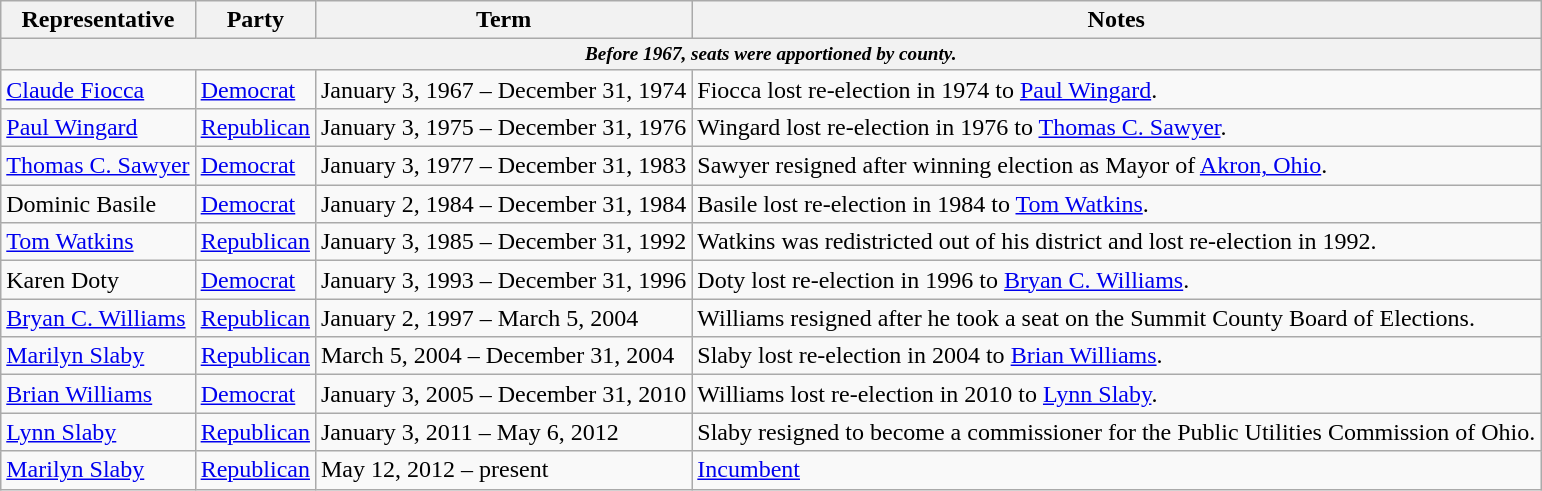<table class=wikitable>
<tr valign=bottom>
<th>Representative</th>
<th>Party</th>
<th>Term</th>
<th>Notes</th>
</tr>
<tr>
<th colspan=5 style="font-size: 80%;"><em>Before 1967, seats were apportioned by county.</em></th>
</tr>
<tr>
<td><a href='#'>Claude Fiocca</a></td>
<td><a href='#'>Democrat</a></td>
<td>January 3, 1967 – December 31, 1974</td>
<td>Fiocca lost re-election in 1974 to <a href='#'>Paul Wingard</a>.</td>
</tr>
<tr>
<td><a href='#'>Paul Wingard</a></td>
<td><a href='#'>Republican</a></td>
<td>January 3, 1975 – December 31, 1976</td>
<td>Wingard lost re-election in 1976 to <a href='#'>Thomas C. Sawyer</a>.</td>
</tr>
<tr>
<td><a href='#'>Thomas C. Sawyer</a></td>
<td><a href='#'>Democrat</a></td>
<td>January 3, 1977 – December 31, 1983</td>
<td>Sawyer resigned after winning election as Mayor of <a href='#'>Akron, Ohio</a>.</td>
</tr>
<tr>
<td>Dominic Basile</td>
<td><a href='#'>Democrat</a></td>
<td>January 2, 1984 – December 31, 1984</td>
<td>Basile lost re-election in 1984 to <a href='#'>Tom Watkins</a>.</td>
</tr>
<tr>
<td><a href='#'>Tom Watkins</a></td>
<td><a href='#'>Republican</a></td>
<td>January 3, 1985 – December 31, 1992</td>
<td>Watkins was redistricted out of his district and lost re-election in 1992.</td>
</tr>
<tr>
<td>Karen Doty</td>
<td><a href='#'>Democrat</a></td>
<td>January 3, 1993 – December 31, 1996</td>
<td>Doty lost re-election in 1996 to <a href='#'>Bryan C. Williams</a>.</td>
</tr>
<tr>
<td><a href='#'>Bryan C. Williams</a></td>
<td><a href='#'>Republican</a></td>
<td>January 2, 1997 – March 5, 2004</td>
<td>Williams resigned after he took a seat on the Summit County Board of Elections.</td>
</tr>
<tr>
<td><a href='#'>Marilyn Slaby</a></td>
<td><a href='#'>Republican</a></td>
<td>March 5, 2004 – December 31, 2004</td>
<td>Slaby lost re-election in 2004 to <a href='#'>Brian Williams</a>.</td>
</tr>
<tr>
<td><a href='#'>Brian Williams</a></td>
<td><a href='#'>Democrat</a></td>
<td>January 3, 2005 – December 31, 2010</td>
<td>Williams lost re-election in 2010 to <a href='#'>Lynn Slaby</a>.</td>
</tr>
<tr>
<td><a href='#'>Lynn Slaby</a></td>
<td><a href='#'>Republican</a></td>
<td>January 3, 2011 – May 6, 2012</td>
<td>Slaby resigned to become a commissioner for the Public Utilities Commission of Ohio.</td>
</tr>
<tr>
<td><a href='#'>Marilyn Slaby</a></td>
<td><a href='#'>Republican</a></td>
<td>May 12, 2012 – present</td>
<td><a href='#'>Incumbent</a></td>
</tr>
</table>
